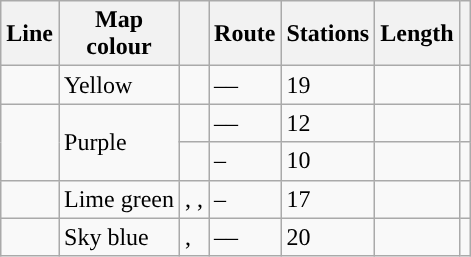<table class="sortable wikitable">
<tr>
<th>Line</th>
<th class="unsortable">Map<br>colour</th>
<th class="unsortable"></th>
<th class="unsortable">Route</th>
<th>Stations</th>
<th>Length</th>
<th class="unsortable"></th>
</tr>
<tr>
<td></td>
<td style="background:#">Yellow</td>
<td></td>
<td>––</td>
<td>19</td>
<td></td>
<td></td>
</tr>
<tr>
<td rowspan="2"></td>
<td rowspan="2" style="background:#">Purple</td>
<td></td>
<td>––</td>
<td>12</td>
<td></td>
<td></td>
</tr>
<tr>
<td></td>
<td>–</td>
<td>10</td>
<td></td>
<td></td>
</tr>
<tr>
<td></td>
<td style="background:#">Lime green</td>
<td>, , </td>
<td>–</td>
<td>17</td>
<td></td>
<td></td>
</tr>
<tr>
<td></td>
<td style="background:#">Sky blue</td>
<td>, </td>
<td>––</td>
<td>20</td>
<td></td>
<td></td>
</tr>
</table>
